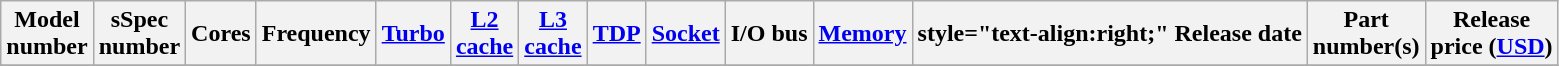<table class="wikitable">
<tr>
<th>Model<br>number</th>
<th>sSpec<br>number</th>
<th>Cores</th>
<th>Frequency</th>
<th><a href='#'>Turbo</a></th>
<th><a href='#'>L2<br>cache</a></th>
<th><a href='#'>L3<br>cache</a></th>
<th><a href='#'>TDP</a></th>
<th><a href='#'>Socket</a></th>
<th>I/O bus</th>
<th><a href='#'>Memory</a><br></th>
<th>style="text-align:right;"  Release date</th>
<th>Part<br>number(s)</th>
<th>Release<br>price (<a href='#'>USD</a>)<br></th>
</tr>
<tr>
</tr>
</table>
